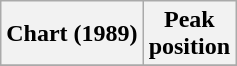<table class="wikitable sortable">
<tr>
<th align="left">Chart (1989)</th>
<th align="center">Peak<br>position</th>
</tr>
<tr>
</tr>
</table>
